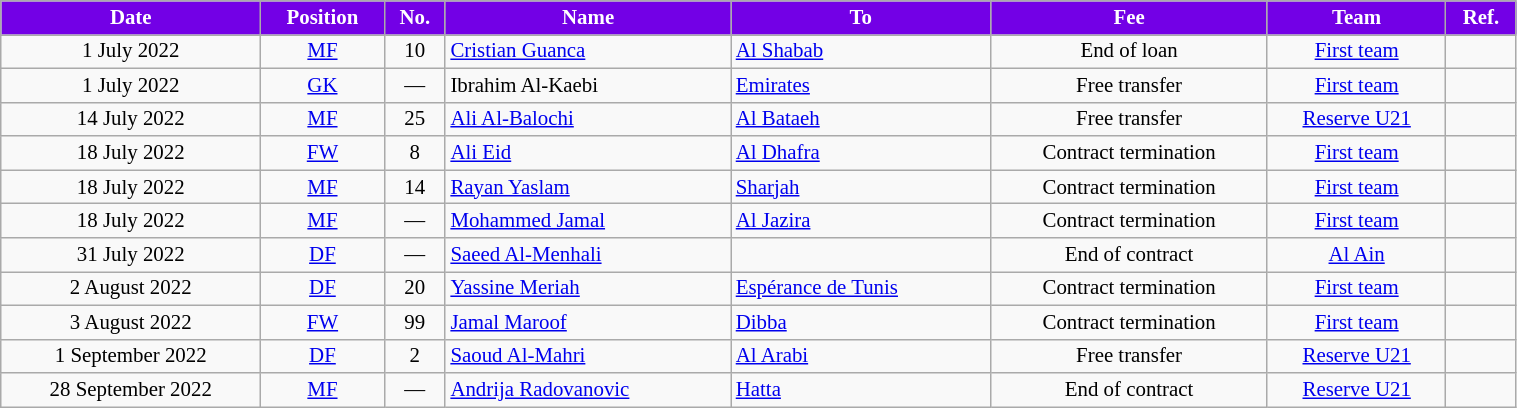<table class="wikitable" style="width:80%; text-align:center; font-size:87%;">
<tr>
<th style="background:#7300E6; color:#FFFFFF;">Date</th>
<th style="background:#7300E6; color:#FFFFFF;">Position</th>
<th style="background:#7300E6; color:#FFFFFF;">No.</th>
<th style="background:#7300E6; color:#FFFFFF;">Name</th>
<th style="background:#7300E6; color:#FFFFFF;">To</th>
<th style="background:#7300E6; color:#FFFFFF;">Fee</th>
<th style="background:#7300E6; color:#FFFFFF;">Team</th>
<th style="background:#7300E6; color:#FFFFFF;">Ref.</th>
</tr>
<tr>
<td>1 July 2022</td>
<td><a href='#'>MF</a></td>
<td>10</td>
<td style="text-align:left;"> <a href='#'>Cristian Guanca</a></td>
<td style="text-align:left;"> <a href='#'>Al Shabab</a></td>
<td>End of loan</td>
<td><a href='#'>First team</a></td>
<td></td>
</tr>
<tr>
<td>1 July 2022</td>
<td><a href='#'>GK</a></td>
<td>—</td>
<td style="text-align:left;"> Ibrahim Al-Kaebi</td>
<td style="text-align:left;"> <a href='#'>Emirates</a></td>
<td>Free transfer</td>
<td><a href='#'>First team</a></td>
<td></td>
</tr>
<tr>
<td>14 July 2022</td>
<td><a href='#'>MF</a></td>
<td>25</td>
<td style="text-align:left;"> <a href='#'>Ali Al-Balochi</a></td>
<td style="text-align:left;"> <a href='#'>Al Bataeh</a></td>
<td>Free transfer</td>
<td><a href='#'>Reserve U21</a></td>
<td></td>
</tr>
<tr>
<td>18 July 2022</td>
<td><a href='#'>FW</a></td>
<td>8</td>
<td style="text-align:left;"> <a href='#'>Ali Eid</a></td>
<td style="text-align:left;"> <a href='#'>Al Dhafra</a></td>
<td>Contract termination</td>
<td><a href='#'>First team</a></td>
<td></td>
</tr>
<tr>
<td>18 July 2022</td>
<td><a href='#'>MF</a></td>
<td>14</td>
<td style="text-align:left;"> <a href='#'>Rayan Yaslam</a></td>
<td style="text-align:left;"> <a href='#'>Sharjah</a></td>
<td>Contract termination</td>
<td><a href='#'>First team</a></td>
<td></td>
</tr>
<tr>
<td>18 July 2022</td>
<td><a href='#'>MF</a></td>
<td>—</td>
<td style="text-align:left;"> <a href='#'>Mohammed Jamal</a></td>
<td style="text-align:left;"> <a href='#'>Al Jazira</a></td>
<td>Contract termination</td>
<td><a href='#'>First team</a></td>
<td></td>
</tr>
<tr>
<td>31 July 2022</td>
<td><a href='#'>DF</a></td>
<td>—</td>
<td style="text-align:left;"> <a href='#'>Saeed Al-Menhali</a></td>
<td style="text-align:left;"></td>
<td>End of contract</td>
<td><a href='#'>Al Ain</a></td>
<td></td>
</tr>
<tr>
<td>2 August 2022</td>
<td><a href='#'>DF</a></td>
<td>20</td>
<td style="text-align:left;"> <a href='#'>Yassine Meriah</a></td>
<td style="text-align:left;"> <a href='#'>Espérance de Tunis</a></td>
<td>Contract termination</td>
<td><a href='#'>First team</a></td>
<td></td>
</tr>
<tr>
<td>3 August 2022</td>
<td><a href='#'>FW</a></td>
<td>99</td>
<td style="text-align:left;"> <a href='#'>Jamal Maroof</a></td>
<td style="text-align:left;"> <a href='#'>Dibba</a></td>
<td>Contract termination</td>
<td><a href='#'>First team</a></td>
<td></td>
</tr>
<tr>
<td>1 September 2022</td>
<td><a href='#'>DF</a></td>
<td>2</td>
<td style="text-align:left;"> <a href='#'>Saoud Al-Mahri</a></td>
<td style="text-align:left;"> <a href='#'>Al Arabi</a></td>
<td>Free transfer</td>
<td><a href='#'>Reserve U21</a></td>
<td></td>
</tr>
<tr>
<td>28 September 2022</td>
<td><a href='#'>MF</a></td>
<td>—</td>
<td style="text-align:left;"> <a href='#'>Andrija Radovanovic</a></td>
<td style="text-align:left;"> <a href='#'>Hatta</a></td>
<td>End of contract</td>
<td><a href='#'>Reserve U21</a></td>
<td></td>
</tr>
</table>
